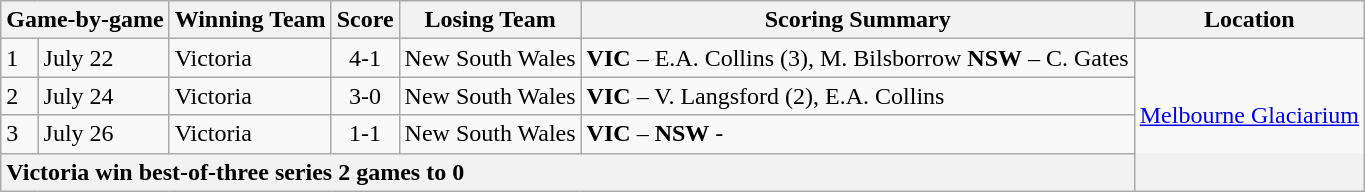<table class="wikitable">
<tr>
<th colspan=2>Game-by-game</th>
<th>Winning Team</th>
<th>Score</th>
<th>Losing Team</th>
<th>Scoring Summary</th>
<th>Location</th>
</tr>
<tr>
<td>1</td>
<td>July 22</td>
<td>Victoria</td>
<td align="center">4-1</td>
<td>New South Wales</td>
<td><strong>VIC</strong> – E.A. Collins (3),  M. Bilsborrow <strong>NSW</strong> – C. Gates</td>
<td rowspan="4"><a href='#'>Melbourne Glaciarium</a></td>
</tr>
<tr>
<td>2</td>
<td>July 24</td>
<td>Victoria</td>
<td align="center">3-0</td>
<td>New South Wales</td>
<td><strong>VIC</strong> – V. Langsford (2), E.A. Collins</td>
</tr>
<tr>
<td>3</td>
<td>July 26</td>
<td>Victoria</td>
<td align="center">1-1</td>
<td>New South Wales</td>
<td><strong>VIC</strong> –  <strong>NSW</strong> -</td>
</tr>
<tr>
<th colspan="7" style="text-align:left;">Victoria win best-of-three series 2 games to 0</th>
</tr>
</table>
